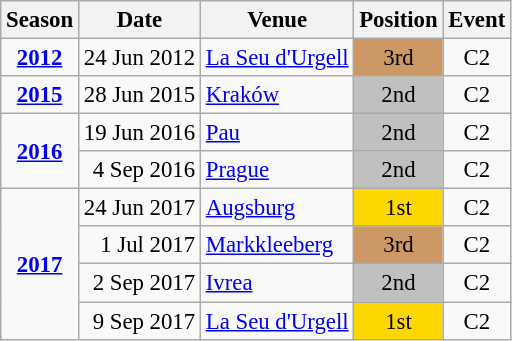<table class="wikitable" style="text-align:center; font-size:95%;">
<tr>
<th>Season</th>
<th>Date</th>
<th>Venue</th>
<th>Position</th>
<th>Event</th>
</tr>
<tr>
<td><strong><a href='#'>2012</a></strong></td>
<td align=right>24 Jun 2012</td>
<td align=left><a href='#'>La Seu d'Urgell</a></td>
<td bgcolor=cc9966>3rd</td>
<td>C2</td>
</tr>
<tr>
<td><strong><a href='#'>2015</a></strong></td>
<td align=right>28 Jun 2015</td>
<td align=left><a href='#'>Kraków</a></td>
<td bgcolor=silver>2nd</td>
<td>C2</td>
</tr>
<tr>
<td rowspan=2><strong><a href='#'>2016</a></strong></td>
<td align=right>19 Jun 2016</td>
<td align=left><a href='#'>Pau</a></td>
<td bgcolor=silver>2nd</td>
<td>C2</td>
</tr>
<tr>
<td align=right>4 Sep 2016</td>
<td align=left><a href='#'>Prague</a></td>
<td bgcolor=silver>2nd</td>
<td>C2</td>
</tr>
<tr>
<td rowspan=4><strong><a href='#'>2017</a></strong></td>
<td align=right>24 Jun 2017</td>
<td align=left><a href='#'>Augsburg</a></td>
<td bgcolor=gold>1st</td>
<td>C2</td>
</tr>
<tr>
<td align=right>1 Jul 2017</td>
<td align=left><a href='#'>Markkleeberg</a></td>
<td bgcolor=cc9966>3rd</td>
<td>C2</td>
</tr>
<tr>
<td align=right>2 Sep 2017</td>
<td align=left><a href='#'>Ivrea</a></td>
<td bgcolor=silver>2nd</td>
<td>C2</td>
</tr>
<tr>
<td align=right>9 Sep 2017</td>
<td align=left><a href='#'>La Seu d'Urgell</a></td>
<td bgcolor=gold>1st</td>
<td>C2</td>
</tr>
</table>
